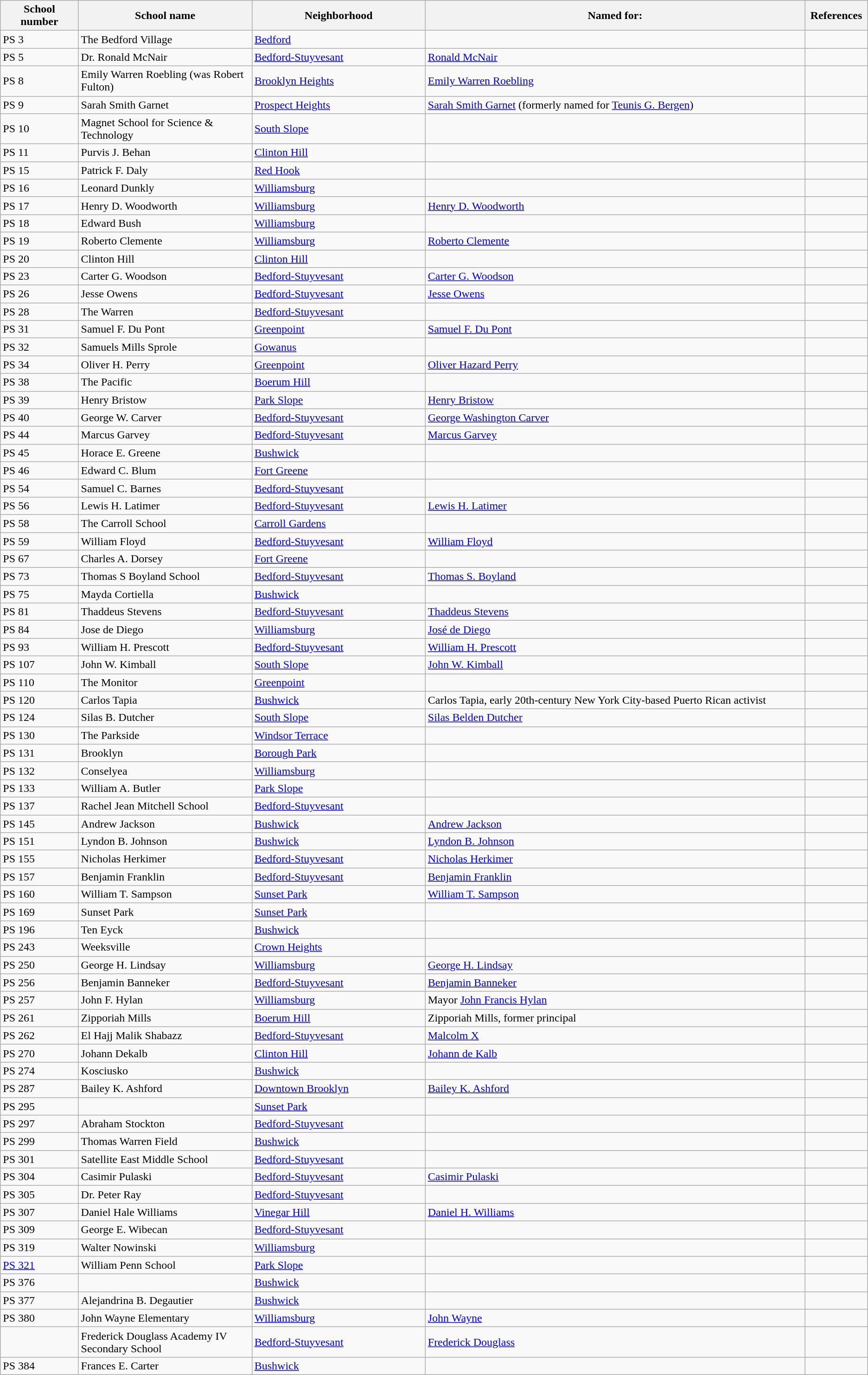<table class="wikitable">
<tr>
<th style="width:9%;">School<br>number</th>
<th style="width:20%;">School name</th>
<th style="width:20%;">Neighborhood</th>
<th>Named for:</th>
<th>References</th>
</tr>
<tr>
<td>PS 3</td>
<td>The Bedford Village</td>
<td><a href='#'>Bedford</a></td>
<td></td>
<td></td>
</tr>
<tr>
<td>PS 5</td>
<td>Dr. Ronald McNair</td>
<td><a href='#'>Bedford-Stuyvesant</a></td>
<td><a href='#'>Ronald McNair</a></td>
<td></td>
</tr>
<tr>
<td>PS 8</td>
<td>Emily Warren Roebling (was Robert Fulton)</td>
<td><a href='#'>Brooklyn Heights</a></td>
<td><a href='#'>Emily Warren Roebling</a></td>
<td></td>
</tr>
<tr>
<td>PS 9</td>
<td>Sarah Smith Garnet</td>
<td><a href='#'>Prospect Heights</a></td>
<td><a href='#'>Sarah Smith Garnet</a> (formerly named for <a href='#'>Teunis G. Bergen</a>)</td>
<td></td>
</tr>
<tr>
<td>PS 10</td>
<td>Magnet School for Science & Technology</td>
<td><a href='#'>South Slope</a></td>
<td></td>
<td></td>
</tr>
<tr>
<td>PS 11</td>
<td>Purvis J. Behan</td>
<td><a href='#'>Clinton Hill</a></td>
<td></td>
<td></td>
</tr>
<tr>
<td>PS 15</td>
<td>Patrick F. Daly</td>
<td><a href='#'>Red Hook</a></td>
<td></td>
<td></td>
</tr>
<tr>
<td>PS 16</td>
<td>Leonard Dunkly</td>
<td><a href='#'>Williamsburg</a></td>
<td></td>
<td></td>
</tr>
<tr>
<td>PS 17</td>
<td>Henry D. Woodworth</td>
<td><a href='#'>Williamsburg</a></td>
<td><a href='#'>Henry D. Woodworth</a></td>
<td></td>
</tr>
<tr>
<td>PS 18</td>
<td>Edward Bush</td>
<td><a href='#'>Williamsburg</a></td>
<td></td>
<td></td>
</tr>
<tr>
<td>PS 19</td>
<td>Roberto Clemente</td>
<td><a href='#'>Williamsburg</a></td>
<td><a href='#'>Roberto Clemente</a></td>
<td></td>
</tr>
<tr>
<td>PS 20</td>
<td>Clinton Hill</td>
<td><a href='#'>Clinton Hill</a></td>
<td></td>
<td></td>
</tr>
<tr>
<td>PS 23</td>
<td>Carter G. Woodson</td>
<td><a href='#'>Bedford-Stuyvesant</a></td>
<td><a href='#'>Carter G. Woodson</a></td>
<td></td>
</tr>
<tr>
<td>PS 26</td>
<td>Jesse Owens</td>
<td><a href='#'>Bedford-Stuyvesant</a></td>
<td><a href='#'>Jesse Owens</a></td>
<td></td>
</tr>
<tr>
<td>PS 28</td>
<td>The Warren</td>
<td><a href='#'>Bedford-Stuyvesant</a></td>
<td></td>
<td></td>
</tr>
<tr>
<td>PS 31</td>
<td>Samuel F. Du Pont</td>
<td><a href='#'>Greenpoint</a></td>
<td><a href='#'>Samuel F. Du Pont</a></td>
<td></td>
</tr>
<tr>
<td>PS 32</td>
<td>Samuels Mills Sprole</td>
<td><a href='#'>Gowanus</a></td>
<td></td>
<td></td>
</tr>
<tr>
<td>PS 34</td>
<td>Oliver H. Perry</td>
<td><a href='#'>Greenpoint</a></td>
<td><a href='#'>Oliver Hazard Perry</a></td>
<td></td>
</tr>
<tr>
<td>PS 38</td>
<td>The Pacific</td>
<td><a href='#'>Boerum Hill</a></td>
<td></td>
<td></td>
</tr>
<tr>
<td>PS 39</td>
<td>Henry Bristow</td>
<td><a href='#'>Park Slope</a></td>
<td><a href='#'>Henry Bristow</a></td>
<td></td>
</tr>
<tr>
<td>PS 40</td>
<td>George W. Carver</td>
<td><a href='#'>Bedford-Stuyvesant</a></td>
<td><a href='#'>George Washington Carver</a></td>
<td></td>
</tr>
<tr>
<td>PS 44</td>
<td>Marcus Garvey</td>
<td><a href='#'>Bedford-Stuyvesant</a></td>
<td><a href='#'>Marcus Garvey</a></td>
<td></td>
</tr>
<tr>
<td>PS 45</td>
<td>Horace E. Greene</td>
<td><a href='#'>Bushwick</a></td>
<td></td>
<td></td>
</tr>
<tr>
<td>PS 46</td>
<td>Edward C. Blum</td>
<td><a href='#'>Fort Greene</a></td>
<td></td>
<td></td>
</tr>
<tr>
<td>PS 54</td>
<td>Samuel C. Barnes</td>
<td><a href='#'>Bedford-Stuyvesant</a></td>
<td></td>
<td></td>
</tr>
<tr>
<td>PS 56</td>
<td>Lewis H. Latimer</td>
<td><a href='#'>Bedford-Stuyvesant</a></td>
<td><a href='#'>Lewis H. Latimer</a></td>
<td></td>
</tr>
<tr>
<td>PS 58</td>
<td>The Carroll School</td>
<td><a href='#'>Carroll Gardens</a></td>
<td></td>
<td></td>
</tr>
<tr>
<td>PS 59</td>
<td>William Floyd</td>
<td><a href='#'>Bedford-Stuyvesant</a></td>
<td><a href='#'>William Floyd</a></td>
<td></td>
</tr>
<tr>
<td>PS 67</td>
<td>Charles A. Dorsey</td>
<td><a href='#'>Fort Greene</a></td>
<td></td>
<td></td>
</tr>
<tr>
<td>PS 73</td>
<td>Thomas S Boyland School</td>
<td><a href='#'>Bedford-Stuyvesant</a></td>
<td><a href='#'>Thomas S. Boyland</a></td>
<td></td>
</tr>
<tr>
<td>PS 75</td>
<td>Mayda Cortiella</td>
<td><a href='#'>Bushwick</a></td>
<td></td>
<td></td>
</tr>
<tr>
<td>PS 81</td>
<td>Thaddeus Stevens</td>
<td><a href='#'>Bedford-Stuyvesant</a></td>
<td><a href='#'>Thaddeus Stevens</a></td>
<td></td>
</tr>
<tr>
<td>PS 84</td>
<td>Jose de Diego</td>
<td><a href='#'>Williamsburg</a></td>
<td><a href='#'>José de Diego</a></td>
<td></td>
</tr>
<tr>
<td>PS 93</td>
<td>William H. Prescott</td>
<td><a href='#'>Bedford-Stuyvesant</a></td>
<td><a href='#'>William H. Prescott</a></td>
<td></td>
</tr>
<tr>
<td>PS 107</td>
<td>John W. Kimball</td>
<td><a href='#'>South Slope</a></td>
<td><a href='#'>John W. Kimball</a></td>
<td></td>
</tr>
<tr>
<td>PS 110</td>
<td>The Monitor</td>
<td><a href='#'>Greenpoint</a></td>
<td></td>
<td></td>
</tr>
<tr>
<td>PS 120</td>
<td>Carlos Tapia</td>
<td><a href='#'>Bushwick</a></td>
<td>Carlos Tapia, early 20th-century New York City-based Puerto Rican activist</td>
<td></td>
</tr>
<tr>
<td>PS 124</td>
<td>Silas B. Dutcher</td>
<td><a href='#'>South Slope</a></td>
<td><a href='#'>Silas Belden Dutcher</a></td>
<td></td>
</tr>
<tr>
<td>PS 130</td>
<td>The Parkside</td>
<td><a href='#'>Windsor Terrace</a></td>
<td></td>
<td></td>
</tr>
<tr>
<td>PS 131</td>
<td>Brooklyn</td>
<td><a href='#'>Borough Park</a></td>
<td></td>
<td></td>
</tr>
<tr>
<td>PS 132</td>
<td>Conselyea</td>
<td><a href='#'>Williamsburg</a></td>
<td></td>
<td></td>
</tr>
<tr>
<td>PS 133</td>
<td>William A. Butler</td>
<td><a href='#'>Park Slope</a></td>
<td></td>
<td></td>
</tr>
<tr>
<td>PS 137</td>
<td>Rachel Jean Mitchell School</td>
<td><a href='#'>Bedford-Stuyvesant</a></td>
<td></td>
<td></td>
</tr>
<tr>
<td>PS 145</td>
<td>Andrew Jackson</td>
<td><a href='#'>Bushwick</a></td>
<td><a href='#'>Andrew Jackson</a></td>
<td></td>
</tr>
<tr>
<td>PS 151</td>
<td>Lyndon B. Johnson</td>
<td><a href='#'>Bushwick</a></td>
<td><a href='#'>Lyndon B. Johnson</a></td>
<td></td>
</tr>
<tr>
<td>PS 155</td>
<td>Nicholas Herkimer</td>
<td><a href='#'>Bedford-Stuyvesant</a></td>
<td><a href='#'>Nicholas Herkimer</a></td>
<td></td>
</tr>
<tr>
<td>PS 157</td>
<td>Benjamin Franklin</td>
<td><a href='#'>Bedford-Stuyvesant</a></td>
<td><a href='#'>Benjamin Franklin</a></td>
<td></td>
</tr>
<tr>
<td>PS 160</td>
<td>William T. Sampson</td>
<td><a href='#'>Sunset Park</a></td>
<td><a href='#'>William T. Sampson</a></td>
<td></td>
</tr>
<tr>
<td>PS 169</td>
<td>Sunset Park</td>
<td><a href='#'>Sunset Park</a></td>
<td></td>
<td></td>
</tr>
<tr>
<td>PS 196</td>
<td>Ten Eyck</td>
<td><a href='#'>Bushwick</a></td>
<td></td>
<td></td>
</tr>
<tr>
<td>PS 243</td>
<td>Weeksville</td>
<td><a href='#'>Crown Heights</a></td>
<td></td>
<td></td>
</tr>
<tr>
<td>PS 250</td>
<td>George H. Lindsay</td>
<td><a href='#'>Williamsburg</a></td>
<td><a href='#'>George H. Lindsay</a></td>
<td></td>
</tr>
<tr>
<td>PS 256</td>
<td>Benjamin Banneker</td>
<td><a href='#'>Bedford-Stuyvesant</a></td>
<td><a href='#'>Benjamin Banneker</a></td>
<td></td>
</tr>
<tr>
<td>PS 257</td>
<td>John F. Hylan</td>
<td><a href='#'>Williamsburg</a></td>
<td>Mayor <a href='#'>John Francis Hylan</a></td>
<td></td>
</tr>
<tr>
<td>PS 261</td>
<td>Zipporiah Mills</td>
<td><a href='#'>Boerum Hill</a></td>
<td>Zipporiah Mills, former principal</td>
<td></td>
</tr>
<tr>
<td>PS 262</td>
<td>El Hajj Malik Shabazz</td>
<td><a href='#'>Bedford-Stuyvesant</a></td>
<td><a href='#'>Malcolm X</a></td>
<td></td>
</tr>
<tr>
<td>PS 270</td>
<td>Johann Dekalb</td>
<td><a href='#'>Clinton Hill</a></td>
<td><a href='#'>Johann de Kalb</a></td>
<td></td>
</tr>
<tr>
<td>PS 274</td>
<td>Kosciusko</td>
<td><a href='#'>Bushwick</a></td>
<td></td>
<td></td>
</tr>
<tr>
<td>PS 287</td>
<td>Bailey K. Ashford</td>
<td><a href='#'>Downtown Brooklyn</a></td>
<td><a href='#'>Bailey K. Ashford</a></td>
<td></td>
</tr>
<tr>
<td>PS 295</td>
<td></td>
<td><a href='#'>Sunset Park</a></td>
<td></td>
<td></td>
</tr>
<tr>
<td>PS 297</td>
<td>Abraham Stockton</td>
<td><a href='#'>Bedford-Stuyvesant</a></td>
<td></td>
<td></td>
</tr>
<tr>
<td>PS 299</td>
<td>Thomas Warren Field</td>
<td><a href='#'>Bushwick</a></td>
<td></td>
<td></td>
</tr>
<tr>
<td>PS 301</td>
<td>Satellite East Middle School</td>
<td><a href='#'>Bedford-Stuyvesant</a></td>
<td></td>
<td></td>
</tr>
<tr>
<td>PS 304</td>
<td>Casimir Pulaski</td>
<td><a href='#'>Bedford-Stuyvesant</a></td>
<td><a href='#'>Casimir Pulaski</a></td>
<td></td>
</tr>
<tr>
<td>PS 305</td>
<td>Dr. Peter Ray</td>
<td><a href='#'>Bedford-Stuyvesant</a></td>
<td></td>
<td></td>
</tr>
<tr>
<td>PS 307</td>
<td>Daniel Hale Williams</td>
<td><a href='#'>Vinegar Hill</a></td>
<td><a href='#'>Daniel H. Williams</a></td>
<td></td>
</tr>
<tr>
<td>PS 309</td>
<td>George E. Wibecan</td>
<td><a href='#'>Bedford-Stuyvesant</a></td>
<td></td>
<td></td>
</tr>
<tr>
<td>PS 319</td>
<td>Walter Nowinski</td>
<td><a href='#'>Williamsburg</a></td>
<td></td>
<td></td>
</tr>
<tr>
<td><a href='#'>PS 321</a></td>
<td>William Penn School</td>
<td><a href='#'>Park Slope</a></td>
<td></td>
<td></td>
</tr>
<tr>
<td>PS 376</td>
<td></td>
<td><a href='#'>Bushwick</a></td>
<td></td>
<td></td>
</tr>
<tr>
<td>PS 377</td>
<td>Alejandrina B. Degautier</td>
<td><a href='#'>Bushwick</a></td>
<td></td>
<td></td>
</tr>
<tr>
<td>PS 380</td>
<td>John Wayne Elementary</td>
<td><a href='#'>Williamsburg</a></td>
<td><a href='#'>John Wayne</a></td>
<td></td>
</tr>
<tr>
<td></td>
<td>Frederick Douglass Academy IV Secondary School</td>
<td><a href='#'>Bedford-Stuyvesant</a></td>
<td><a href='#'>Frederick Douglass</a></td>
<td></td>
</tr>
<tr>
<td>PS 384</td>
<td>Frances E. Carter</td>
<td><a href='#'>Bushwick</a></td>
<td></td>
<td></td>
</tr>
</table>
